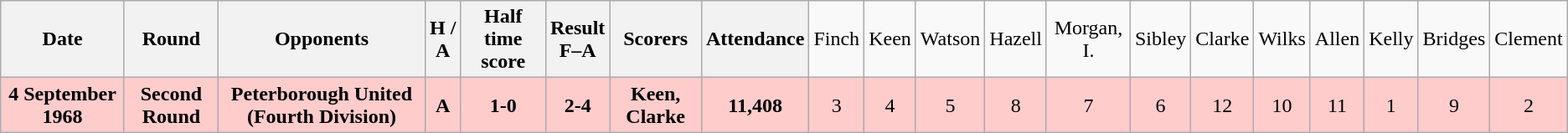<table class="wikitable" style="text-align:center">
<tr>
<th><strong>Date</strong></th>
<th><strong>Round</strong></th>
<th><strong>Opponents</strong></th>
<th><strong>H / A</strong></th>
<th><strong>Half time score</strong></th>
<th><strong>Result</strong><br><strong>F–A</strong></th>
<th><strong>Scorers</strong></th>
<th><strong>Attendance</strong></th>
<td>Finch</td>
<td>Keen</td>
<td>Watson</td>
<td>Hazell</td>
<td>Morgan, I.</td>
<td>Sibley</td>
<td>Clarke</td>
<td>Wilks</td>
<td>Allen</td>
<td>Kelly</td>
<td>Bridges</td>
<td>Clement</td>
</tr>
<tr bgcolor="#ffcccc">
<td><strong>4 September 1968</strong></td>
<td><strong>Second Round</strong></td>
<td><strong>Peterborough United (Fourth Division)</strong></td>
<td><strong>A</strong></td>
<td><strong>1-0</strong></td>
<td><strong>2-4</strong></td>
<td><strong>Keen, Clarke</strong></td>
<td><strong>11,408</strong></td>
<td>3</td>
<td>4</td>
<td>5</td>
<td>8</td>
<td>7</td>
<td>6</td>
<td>12</td>
<td>10</td>
<td>11</td>
<td>1</td>
<td>9</td>
<td>2</td>
</tr>
</table>
